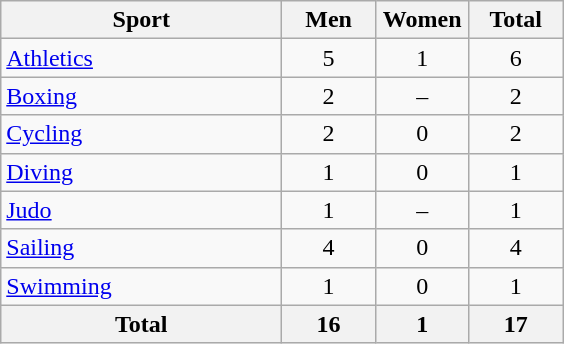<table class="wikitable sortable" style="text-align:center;">
<tr>
<th width=180>Sport</th>
<th width=55>Men</th>
<th width=55>Women</th>
<th width=55>Total</th>
</tr>
<tr>
<td align=left><a href='#'>Athletics</a></td>
<td>5</td>
<td>1</td>
<td>6</td>
</tr>
<tr>
<td align=left><a href='#'>Boxing</a></td>
<td>2</td>
<td>–</td>
<td>2</td>
</tr>
<tr>
<td align=left><a href='#'>Cycling</a></td>
<td>2</td>
<td>0</td>
<td>2</td>
</tr>
<tr>
<td align=left><a href='#'>Diving</a></td>
<td>1</td>
<td>0</td>
<td>1</td>
</tr>
<tr>
<td align=left><a href='#'>Judo</a></td>
<td>1</td>
<td>–</td>
<td>1</td>
</tr>
<tr>
<td align=left><a href='#'>Sailing</a></td>
<td>4</td>
<td>0</td>
<td>4</td>
</tr>
<tr>
<td align=left><a href='#'>Swimming</a></td>
<td>1</td>
<td>0</td>
<td>1</td>
</tr>
<tr>
<th>Total</th>
<th>16</th>
<th>1</th>
<th>17</th>
</tr>
</table>
